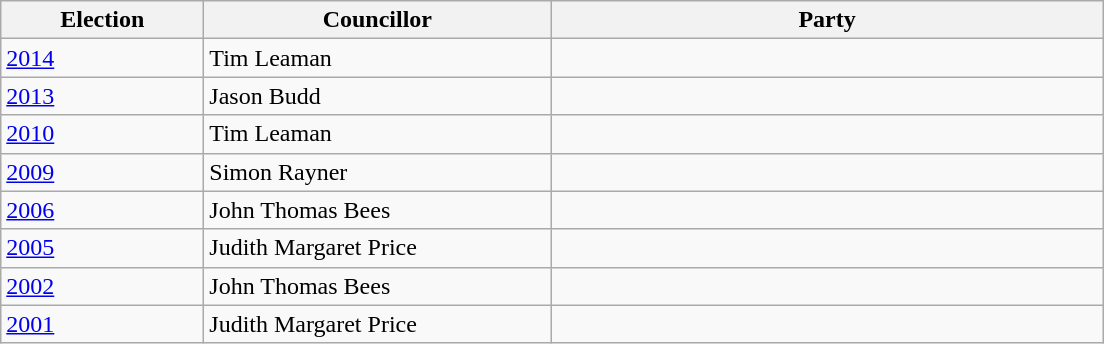<table class="wikitable" style="width:46em;">
<tr>
<th scope=col style="width:8em;">Election</th>
<th scope=col style="width:14em;">Councillor</th>
<th scope=col style="width:12em;" colspan=2>Party</th>
</tr>
<tr>
<td><a href='#'>2014</a></td>
<td>Tim Leaman</td>
<td></td>
</tr>
<tr>
<td><a href='#'>2013</a></td>
<td>Jason Budd</td>
<td></td>
</tr>
<tr>
<td><a href='#'>2010</a></td>
<td>Tim Leaman</td>
<td></td>
</tr>
<tr>
<td><a href='#'>2009</a></td>
<td>Simon Rayner</td>
<td></td>
</tr>
<tr>
<td><a href='#'>2006</a></td>
<td>John Thomas Bees</td>
<td></td>
</tr>
<tr>
<td><a href='#'>2005</a></td>
<td>Judith Margaret Price</td>
<td></td>
</tr>
<tr>
<td><a href='#'>2002</a></td>
<td>John Thomas Bees</td>
<td></td>
</tr>
<tr>
<td><a href='#'>2001</a></td>
<td>Judith Margaret Price</td>
<td></td>
</tr>
</table>
